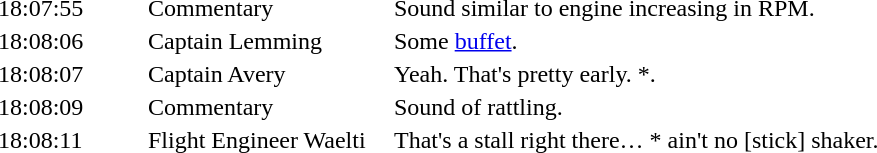<table align="center" cellpadding="1" style="border:none;">
<tr>
<th style="width:6.0em;"></th>
<th style="width:10.0em;"></th>
<th style="width:37.0em;"></th>
</tr>
<tr style="vertical-align:top;">
<td>18:07:55</td>
<td>Commentary</td>
<td>Sound similar to engine increasing in RPM.</td>
</tr>
<tr style="vertical-align:top;">
<td>18:08:06</td>
<td>Captain Lemming</td>
<td>Some <a href='#'>buffet</a>.</td>
</tr>
<tr style="vertical-align:top;">
<td>18:08:07</td>
<td>Captain Avery</td>
<td>Yeah. That's pretty early. *.</td>
</tr>
<tr style="vertical-align:top;">
<td>18:08:09</td>
<td>Commentary</td>
<td>Sound of rattling.</td>
</tr>
<tr style="vertical-align:top;">
<td>18:08:11</td>
<td>Flight Engineer Waelti</td>
<td>That's a stall right there… * ain't no [stick] shaker.</td>
</tr>
</table>
